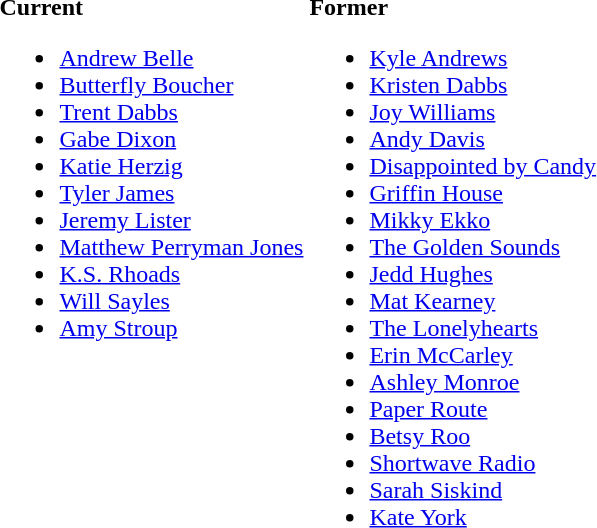<table>
<tr>
<td style="vertical-align:top;"><strong>Current</strong><br><ul><li><a href='#'>Andrew Belle</a></li><li><a href='#'>Butterfly Boucher</a></li><li><a href='#'>Trent Dabbs</a></li><li><a href='#'>Gabe Dixon</a></li><li><a href='#'>Katie Herzig</a></li><li><a href='#'>Tyler James</a></li><li><a href='#'>Jeremy Lister</a></li><li><a href='#'>Matthew Perryman Jones</a></li><li><a href='#'>K.S. Rhoads</a></li><li><a href='#'>Will Sayles</a></li><li><a href='#'>Amy Stroup</a></li></ul></td>
<td><strong>Former</strong><br><ul><li><a href='#'>Kyle Andrews</a></li><li><a href='#'>Kristen Dabbs</a></li><li><a href='#'>Joy Williams</a></li><li><a href='#'>Andy Davis</a></li><li><a href='#'>Disappointed by Candy</a></li><li><a href='#'>Griffin House</a></li><li><a href='#'>Mikky Ekko</a></li><li><a href='#'>The Golden Sounds</a></li><li><a href='#'>Jedd Hughes</a></li><li><a href='#'>Mat Kearney</a></li><li><a href='#'>The Lonelyhearts</a></li><li><a href='#'>Erin McCarley</a></li><li><a href='#'>Ashley Monroe</a></li><li><a href='#'>Paper Route</a></li><li><a href='#'>Betsy Roo</a></li><li><a href='#'>Shortwave Radio</a></li><li><a href='#'>Sarah Siskind</a></li><li><a href='#'>Kate York</a></li></ul></td>
</tr>
</table>
